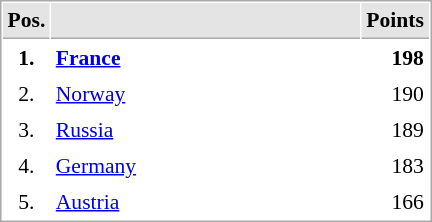<table cellspacing="1" cellpadding="3" style="border:1px solid #AAAAAA;font-size:90%">
<tr bgcolor="#E4E4E4">
<th style="border-bottom:1px solid #AAAAAA" width=10>Pos.</th>
<th style="border-bottom:1px solid #AAAAAA" width=200></th>
<th style="border-bottom:1px solid #AAAAAA" width=20>Points</th>
</tr>
<tr>
<td align="center"><strong>1.</strong></td>
<td> <strong><a href='#'>France</a></strong></td>
<td align="right"><strong>198</strong></td>
</tr>
<tr>
<td align="center">2.</td>
<td> <a href='#'>Norway</a></td>
<td align="right">190</td>
</tr>
<tr>
<td align="center">3.</td>
<td> <a href='#'>Russia</a></td>
<td align="right">189</td>
</tr>
<tr>
<td align="center">4.</td>
<td> <a href='#'>Germany</a></td>
<td align="right">183</td>
</tr>
<tr>
<td align="center">5.</td>
<td> <a href='#'>Austria</a></td>
<td align="right">166</td>
</tr>
</table>
